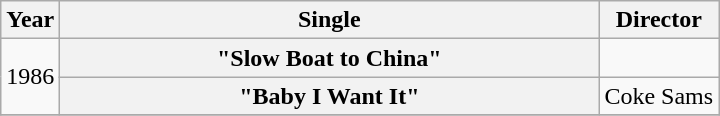<table class="wikitable plainrowheaders" style="text-align:center;">
<tr>
<th>Year</th>
<th style="width:22em;">Single</th>
<th>Director</th>
</tr>
<tr>
<td rowspan="2">1986</td>
<th scope="row">"Slow Boat to China"</th>
<td></td>
</tr>
<tr>
<th scope="row">"Baby I Want It"</th>
<td>Coke Sams</td>
</tr>
<tr>
</tr>
</table>
